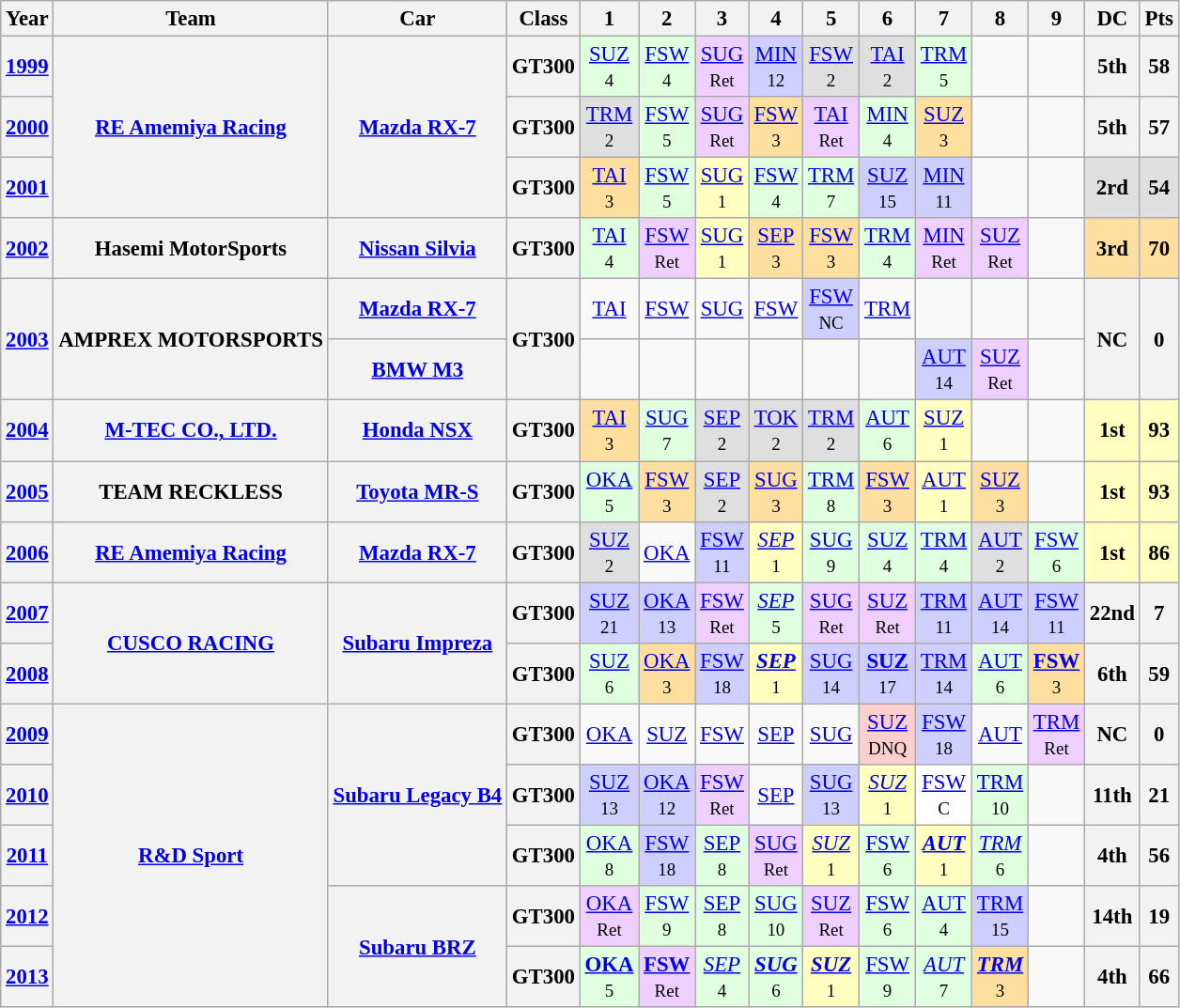<table class="wikitable" style="text-align:center; font-size:95%">
<tr>
<th>Year</th>
<th>Team</th>
<th>Car</th>
<th>Class</th>
<th>1</th>
<th>2</th>
<th>3</th>
<th>4</th>
<th>5</th>
<th>6</th>
<th>7</th>
<th>8</th>
<th>9</th>
<th>DC</th>
<th>Pts</th>
</tr>
<tr>
<th><a href='#'>1999</a></th>
<th rowspan="3"><a href='#'>RE Amemiya Racing</a></th>
<th rowspan="3"><a href='#'>Mazda RX-7</a></th>
<th>GT300</th>
<td bgcolor="#dfffdf"><a href='#'>SUZ</a><br><small>4</small></td>
<td bgcolor="#dfffdf"><a href='#'>FSW</a><br><small>4</small></td>
<td bgcolor="#efcfff"><a href='#'>SUG</a><br><small>Ret</small></td>
<td bgcolor="#cfcfff"><a href='#'>MIN</a><br><small>12</small></td>
<td bgcolor="#dfdfdf"><a href='#'>FSW</a><br><small>2</small></td>
<td bgcolor="#dfdfdf"><a href='#'>TAI</a><br><small>2</small></td>
<td bgcolor="#dfffdf"><a href='#'>TRM</a><br><small>5</small></td>
<td></td>
<td></td>
<th>5th</th>
<th>58</th>
</tr>
<tr>
<th><a href='#'>2000</a></th>
<th>GT300</th>
<td bgcolor="#dfdfdf"><a href='#'>TRM</a><br><small>2</small></td>
<td bgcolor="#dfffdf"><a href='#'>FSW</a><br><small>5</small></td>
<td bgcolor="#efcfff"><a href='#'>SUG</a><br><small>Ret</small></td>
<td bgcolor="#ffdf9f"><a href='#'>FSW</a><br><small>3</small></td>
<td bgcolor="#efcfff"><a href='#'>TAI</a><br><small>Ret</small></td>
<td bgcolor="#dfffdf"><a href='#'>MIN</a><br><small>4</small></td>
<td bgcolor="#ffdf9f"><a href='#'>SUZ</a><br><small>3</small></td>
<td></td>
<td></td>
<th>5th</th>
<th>57</th>
</tr>
<tr>
<th><a href='#'>2001</a></th>
<th>GT300</th>
<td bgcolor="#ffdf9f"><a href='#'>TAI</a><br><small>3</small></td>
<td bgcolor="#dfffdf"><a href='#'>FSW</a><br><small>5</small></td>
<td bgcolor="#ffffbf"><a href='#'>SUG</a><br><small>1</small></td>
<td bgcolor="#dfffdf"><a href='#'>FSW</a><br><small>4</small></td>
<td bgcolor="#dfffdf"><a href='#'>TRM</a><br><small>7</small></td>
<td bgcolor="#cfcfff"><a href='#'>SUZ</a><br><small>15</small></td>
<td bgcolor="#cfcfff"><a href='#'>MIN</a><br><small>11</small></td>
<td></td>
<td></td>
<td bgcolor="#dfdfdf"><strong>2rd</strong></td>
<td bgcolor="#dfdfdf"><strong>54</strong></td>
</tr>
<tr>
<th><a href='#'>2002</a></th>
<th>Hasemi MotorSports</th>
<th><a href='#'>Nissan Silvia</a></th>
<th>GT300</th>
<td bgcolor="#dfffdf"><a href='#'>TAI</a><br><small>4</small></td>
<td bgcolor="#efcfff"><a href='#'>FSW</a><br><small>Ret</small></td>
<td bgcolor="#ffffbf"><a href='#'>SUG</a><br><small>1</small></td>
<td bgcolor="#ffdf9f"><a href='#'>SEP</a><br><small>3</small></td>
<td bgcolor="#ffdf9f"><a href='#'>FSW</a><br><small>3</small></td>
<td bgcolor="#dfffdf"><a href='#'>TRM</a><br><small>4</small></td>
<td bgcolor="#efcfff"><a href='#'>MIN</a><br><small>Ret</small></td>
<td bgcolor="#efcfff"><a href='#'>SUZ</a><br><small>Ret</small></td>
<td></td>
<td bgcolor="#ffdf9f"><strong>3rd</strong></td>
<td bgcolor="#ffdf9f"><strong>70</strong></td>
</tr>
<tr>
<th rowspan="2"><a href='#'>2003</a></th>
<th rowspan="2">AMPREX MOTORSPORTS</th>
<th><a href='#'>Mazda RX-7</a></th>
<th rowspan="2">GT300</th>
<td><a href='#'>TAI</a></td>
<td><a href='#'>FSW</a></td>
<td><a href='#'>SUG</a></td>
<td><a href='#'>FSW</a></td>
<td bgcolor="#cfcfff"><a href='#'>FSW</a><br><small>NC</small></td>
<td><a href='#'>TRM</a></td>
<td></td>
<td></td>
<td></td>
<th rowspan="2">NC</th>
<th rowspan="2">0</th>
</tr>
<tr>
<th><a href='#'>BMW M3</a></th>
<td></td>
<td></td>
<td></td>
<td></td>
<td></td>
<td></td>
<td bgcolor="#cfcfff"><a href='#'>AUT</a><br><small>14</small></td>
<td bgcolor="#efcfff"><a href='#'>SUZ</a><br><small>Ret</small></td>
<td></td>
</tr>
<tr>
<th><a href='#'>2004</a></th>
<th><a href='#'>M-TEC CO., LTD.</a></th>
<th><a href='#'>Honda NSX</a></th>
<th>GT300</th>
<td bgcolor="#ffdf9f"><a href='#'>TAI</a><br><small>3</small></td>
<td bgcolor="#dfffdf"><a href='#'>SUG</a><br><small>7</small></td>
<td bgcolor="#dfdfdf"><a href='#'>SEP</a><br><small>2</small></td>
<td bgcolor="#dfdfdf"><a href='#'>TOK</a><br><small>2</small></td>
<td bgcolor="#dfdfdf"><a href='#'>TRM</a><br><small>2</small></td>
<td bgcolor="#dfffdf"><a href='#'>AUT</a><br><small>6</small></td>
<td bgcolor="#ffffbf"><a href='#'>SUZ</a><br><small>1</small></td>
<td></td>
<td></td>
<td bgcolor="#ffffbf"><strong>1st</strong></td>
<td bgcolor="#ffffbf"><strong>93</strong></td>
</tr>
<tr>
<th><a href='#'>2005</a></th>
<th>TEAM RECKLESS</th>
<th><a href='#'>Toyota MR-S</a></th>
<th>GT300</th>
<td bgcolor="#dfffdf"><a href='#'>OKA</a><br><small>5</small></td>
<td bgcolor="#ffdf9f"><a href='#'>FSW</a><br><small>3</small></td>
<td bgcolor="#dfdfdf"><a href='#'>SEP</a><br><small>2</small></td>
<td bgcolor="#ffdf9f"><a href='#'>SUG</a><br><small>3</small></td>
<td bgcolor="#dfffdf"><a href='#'>TRM</a><br><small>8</small></td>
<td bgcolor="#ffdf9f"><a href='#'>FSW</a><br><small>3</small></td>
<td bgcolor="#ffffbf"><a href='#'>AUT</a><br><small>1</small></td>
<td bgcolor="#ffdf9f"><a href='#'>SUZ</a><br><small>3</small></td>
<td></td>
<td bgcolor="#ffffbf"><strong>1st</strong></td>
<td bgcolor="#ffffbf"><strong>93</strong></td>
</tr>
<tr>
<th><a href='#'>2006</a></th>
<th><a href='#'>RE Amemiya Racing</a></th>
<th><a href='#'>Mazda RX-7</a></th>
<th>GT300</th>
<td bgcolor="#dfdfdf"><a href='#'>SUZ</a><br><small>2</small></td>
<td><a href='#'>OKA</a></td>
<td bgcolor="#cfcfff"><a href='#'>FSW</a><br><small>11</small></td>
<td bgcolor="#ffffbf"><em><a href='#'>SEP</a></em><br><small>1</small></td>
<td bgcolor="#dfffdf"><a href='#'>SUG</a><br><small>9</small></td>
<td bgcolor="#dfffdf"><a href='#'>SUZ</a><br><small>4</small></td>
<td bgcolor="#dfffdf"><a href='#'>TRM</a><br><small>4</small></td>
<td bgcolor="#dfdfdf"><a href='#'>AUT</a><br><small>2</small></td>
<td bgcolor="#dfffdf"><a href='#'>FSW</a><br><small>6</small></td>
<td bgcolor="#ffffbf"><strong>1st</strong></td>
<td bgcolor="#ffffbf"><strong>86</strong></td>
</tr>
<tr>
<th><a href='#'>2007</a></th>
<th rowspan="2"><a href='#'>CUSCO RACING</a></th>
<th rowspan="2"><a href='#'>Subaru Impreza</a></th>
<th>GT300</th>
<td bgcolor="#cfcfff"><a href='#'>SUZ</a><br><small>21</small></td>
<td bgcolor="#cfcfff"><a href='#'>OKA</a><br><small>13</small></td>
<td bgcolor="#efcfff"><a href='#'>FSW</a><br><small>Ret</small></td>
<td bgcolor="#dfffdf"><em><a href='#'>SEP</a></em><br><small>5</small></td>
<td bgcolor="#efcfff"><a href='#'>SUG</a><br><small>Ret</small></td>
<td bgcolor="#efcfff"><a href='#'>SUZ</a><br><small>Ret</small></td>
<td bgcolor="#cfcfff"><a href='#'>TRM</a><br><small>11</small></td>
<td bgcolor="#cfcfff"><a href='#'>AUT</a><br><small>14</small></td>
<td bgcolor="#cfcfff"><a href='#'>FSW</a><br><small>11</small></td>
<th>22nd</th>
<th>7</th>
</tr>
<tr>
<th><a href='#'>2008</a></th>
<th>GT300</th>
<td bgcolor="#dfffdf"><a href='#'>SUZ</a><br><small>6</small></td>
<td bgcolor="#ffdf9f"><a href='#'>OKA</a><br><small>3</small></td>
<td bgcolor="#cfcfff"><a href='#'>FSW</a><br><small>18</small></td>
<td bgcolor="#ffffbf"><strong><em><a href='#'>SEP</a></em></strong><br><small>1</small></td>
<td bgcolor="#cfcfff"><a href='#'>SUG</a><br><small>14</small></td>
<td bgcolor="#cfcfff"><strong><a href='#'>SUZ</a></strong><br><small>17</small></td>
<td bgcolor="#cfcfff"><a href='#'>TRM</a><br><small>14</small></td>
<td bgcolor="#dfffdf"><a href='#'>AUT</a><br><small>6</small></td>
<td bgcolor="#ffdf9f"><strong><a href='#'>FSW</a></strong><br><small>3</small></td>
<th>6th</th>
<th>59</th>
</tr>
<tr>
<th><a href='#'>2009</a></th>
<th rowspan="5"><a href='#'>R&D Sport</a></th>
<th rowspan="3"><a href='#'>Subaru Legacy B4</a></th>
<th>GT300</th>
<td><a href='#'>OKA</a></td>
<td><a href='#'>SUZ</a></td>
<td><a href='#'>FSW</a></td>
<td><a href='#'>SEP</a></td>
<td><a href='#'>SUG</a></td>
<td bgcolor="#ffcfcf"><a href='#'>SUZ</a><br><small>DNQ</small></td>
<td bgcolor="#cfcfff"><a href='#'>FSW</a><br><small>18</small></td>
<td><a href='#'>AUT</a></td>
<td bgcolor="#efcfff"><a href='#'>TRM</a><br><small>Ret</small></td>
<th>NC</th>
<th>0</th>
</tr>
<tr>
<th><a href='#'>2010</a></th>
<th>GT300</th>
<td bgcolor="#cfcfff"><a href='#'>SUZ</a><br><small>13</small></td>
<td bgcolor="#cfcfff"><a href='#'>OKA</a><br><small>12</small></td>
<td bgcolor="#efcfff"><a href='#'>FSW</a><br><small>Ret</small></td>
<td><a href='#'>SEP</a></td>
<td bgcolor="#cfcfff"><a href='#'>SUG</a><br><small>13</small></td>
<td bgcolor="#ffffbf"><em><a href='#'>SUZ</a></em><br><small>1</small></td>
<td bgcolor="#ffffff"><a href='#'>FSW</a><br><small>C</small></td>
<td bgcolor="#dfffdf"><a href='#'>TRM</a><br><small>10</small></td>
<td></td>
<th>11th</th>
<th>21</th>
</tr>
<tr>
<th><a href='#'>2011</a></th>
<th>GT300</th>
<td bgcolor="#dfffdf"><a href='#'>OKA</a><br><small>8</small></td>
<td bgcolor="#cfcfff"><a href='#'>FSW</a><br><small>18</small></td>
<td bgcolor="#dfffdf"><a href='#'>SEP</a><br><small>8</small></td>
<td bgcolor="#efcfff"><a href='#'>SUG</a><br><small>Ret</small></td>
<td bgcolor="#ffffbf"><em><a href='#'>SUZ</a></em><br><small>1</small></td>
<td bgcolor="#dfffdf"><a href='#'>FSW</a><br><small>6</small></td>
<td bgcolor="#ffffbf"><strong><em><a href='#'>AUT</a></em></strong><br><small>1</small></td>
<td bgcolor="#dfffdf"><em><a href='#'>TRM</a></em><br><small>6</small></td>
<td></td>
<th>4th</th>
<th>56</th>
</tr>
<tr>
<th><a href='#'>2012</a></th>
<th rowspan="2"><a href='#'>Subaru BRZ</a></th>
<th>GT300</th>
<td bgcolor="#efcfff"><a href='#'>OKA</a><br><small>Ret</small></td>
<td bgcolor="#dfffdf"><a href='#'>FSW</a><br><small>9</small></td>
<td bgcolor="#dfffdf"><a href='#'>SEP</a><br><small>8</small></td>
<td bgcolor="#dfffdf"><a href='#'>SUG</a><br><small>10</small></td>
<td bgcolor="#efcfff"><a href='#'>SUZ</a><br><small>Ret</small></td>
<td bgcolor="#dfffdf"><a href='#'>FSW</a><br><small>6</small></td>
<td bgcolor="#dfffdf"><a href='#'>AUT</a><br><small>4</small></td>
<td bgcolor="#cfcfff"><a href='#'>TRM</a><br><small>15</small></td>
<td></td>
<th>14th</th>
<th>19</th>
</tr>
<tr>
<th><a href='#'>2013</a></th>
<th>GT300</th>
<td bgcolor="#dfffdf"><strong><a href='#'>OKA</a></strong><br><small>5</small></td>
<td bgcolor="#efcfff"><strong><a href='#'>FSW</a></strong><br><small>Ret</small></td>
<td bgcolor="#dfffdf"><em><a href='#'>SEP</a></em><br><small>4</small></td>
<td bgcolor="#dfffdf"><strong><em><a href='#'>SUG</a></em></strong><br><small>6</small></td>
<td bgcolor="#ffffbf"><strong><em><a href='#'>SUZ</a></em></strong><br><small>1</small></td>
<td bgcolor="#dfffdf"><a href='#'>FSW</a><br><small>9</small></td>
<td bgcolor="#dfffdf"><em><a href='#'>AUT</a></em><br><small>7</small></td>
<td bgcolor="#ffdf9f"><strong><em><a href='#'>TRM</a></em></strong><br><small>3</small></td>
<td></td>
<th>4th</th>
<th>66</th>
</tr>
</table>
